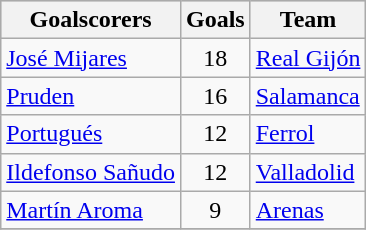<table class="wikitable sortable" class="wikitable">
<tr style="background:#ccc; text-align:center;">
<th>Goalscorers</th>
<th>Goals</th>
<th>Team</th>
</tr>
<tr>
<td> <a href='#'>José Mijares</a></td>
<td style="text-align:center;">18</td>
<td><a href='#'>Real Gijón</a></td>
</tr>
<tr>
<td> <a href='#'>Pruden</a></td>
<td style="text-align:center;">16</td>
<td><a href='#'>Salamanca</a></td>
</tr>
<tr>
<td> <a href='#'>Portugués</a></td>
<td style="text-align:center;">12</td>
<td><a href='#'>Ferrol</a></td>
</tr>
<tr>
<td> <a href='#'>Ildefonso Sañudo</a></td>
<td style="text-align:center;">12</td>
<td><a href='#'>Valladolid</a></td>
</tr>
<tr>
<td> <a href='#'>Martín Aroma</a></td>
<td style="text-align:center;">9</td>
<td><a href='#'>Arenas</a></td>
</tr>
<tr>
</tr>
</table>
